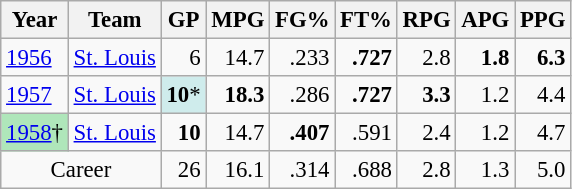<table class="wikitable sortable" style="font-size:95%; text-align:right;">
<tr>
<th>Year</th>
<th>Team</th>
<th>GP</th>
<th>MPG</th>
<th>FG%</th>
<th>FT%</th>
<th>RPG</th>
<th>APG</th>
<th>PPG</th>
</tr>
<tr>
<td style="text-align:left;"><a href='#'>1956</a></td>
<td style="text-align:left;"><a href='#'>St. Louis</a></td>
<td>6</td>
<td>14.7</td>
<td>.233</td>
<td><strong>.727</strong></td>
<td>2.8</td>
<td><strong>1.8</strong></td>
<td><strong>6.3</strong></td>
</tr>
<tr>
<td style="text-align:left;"><a href='#'>1957</a></td>
<td style="text-align:left;"><a href='#'>St. Louis</a></td>
<td style="background:#CFECEC;"><strong>10</strong>*</td>
<td><strong>18.3</strong></td>
<td>.286</td>
<td><strong>.727</strong></td>
<td><strong>3.3</strong></td>
<td>1.2</td>
<td>4.4</td>
</tr>
<tr>
<td style="text-align:left;background:#afe6ba;"><a href='#'>1958</a>†</td>
<td style="text-align:left;"><a href='#'>St. Louis</a></td>
<td><strong>10</strong></td>
<td>14.7</td>
<td><strong>.407</strong></td>
<td>.591</td>
<td>2.4</td>
<td>1.2</td>
<td>4.7</td>
</tr>
<tr class="sortbottom">
<td style="text-align:center;" colspan="2">Career</td>
<td>26</td>
<td>16.1</td>
<td>.314</td>
<td>.688</td>
<td>2.8</td>
<td>1.3</td>
<td>5.0</td>
</tr>
</table>
